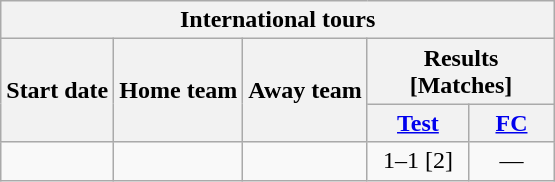<table class="wikitable" style="text-align:center;">
<tr>
<th colspan="7">International tours</th>
</tr>
<tr>
<th rowspan="2">Start date</th>
<th rowspan="2">Home team</th>
<th rowspan="2">Away team</th>
<th colspan="2">Results [Matches]</th>
</tr>
<tr>
<th width=60px><a href='#'>Test</a></th>
<th width=50px><a href='#'>FC</a></th>
</tr>
<tr>
<td><a href='#'></a></td>
<td style="text-align:left"></td>
<td style="text-align:left"></td>
<td>1–1 [2]</td>
<td ; style="text-align:center">—</td>
</tr>
</table>
